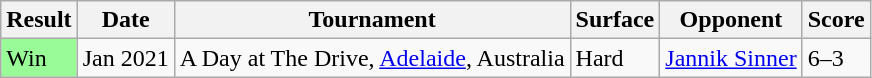<table class="sortable wikitable">
<tr>
<th>Result</th>
<th>Date</th>
<th>Tournament</th>
<th>Surface</th>
<th>Opponent</th>
<th>Score</th>
</tr>
<tr>
<td style="background:#98fb98;">Win</td>
<td>Jan 2021</td>
<td>A Day at The Drive, <a href='#'>Adelaide</a>, Australia</td>
<td>Hard</td>
<td> <a href='#'>Jannik Sinner</a></td>
<td>6–3</td>
</tr>
</table>
